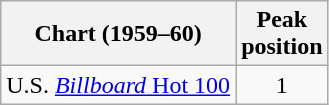<table class="wikitable">
<tr>
<th>Chart (1959–60)</th>
<th>Peak<br>position</th>
</tr>
<tr>
<td>U.S. <a href='#'><em>Billboard</em> Hot 100</a></td>
<td align="center">1</td>
</tr>
</table>
